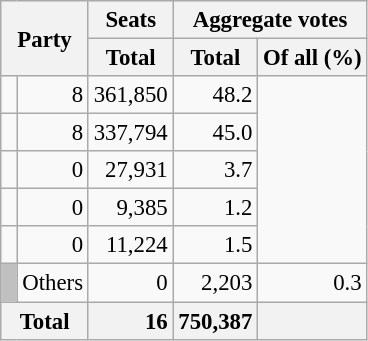<table class="wikitable" style="text-align:right; font-size:95%;">
<tr>
<th colspan="2" rowspan="2">Party</th>
<th>Seats</th>
<th colspan="2">Aggregate votes</th>
</tr>
<tr>
<th>Total</th>
<th>Total</th>
<th>Of all (%)</th>
</tr>
<tr>
<td></td>
<td>8</td>
<td>361,850</td>
<td>48.2</td>
</tr>
<tr>
<td></td>
<td>8</td>
<td>337,794</td>
<td>45.0</td>
</tr>
<tr>
<td></td>
<td>0</td>
<td>27,931</td>
<td>3.7</td>
</tr>
<tr>
<td></td>
<td>0</td>
<td>9,385</td>
<td>1.2</td>
</tr>
<tr>
<td></td>
<td>0</td>
<td>11,224</td>
<td>1.5</td>
</tr>
<tr>
<td style="background:silver;"> </td>
<td align=left>Others</td>
<td>0</td>
<td>2,203</td>
<td>0.3</td>
</tr>
<tr>
<th colspan="2" style="background:#f2f2f2"><strong>Total</strong></th>
<td style="background:#f2f2f2;"><strong>16</strong></td>
<td style="background:#f2f2f2;"><strong>750,387</strong></td>
<td style="background:#f2f2f2;"></td>
</tr>
</table>
